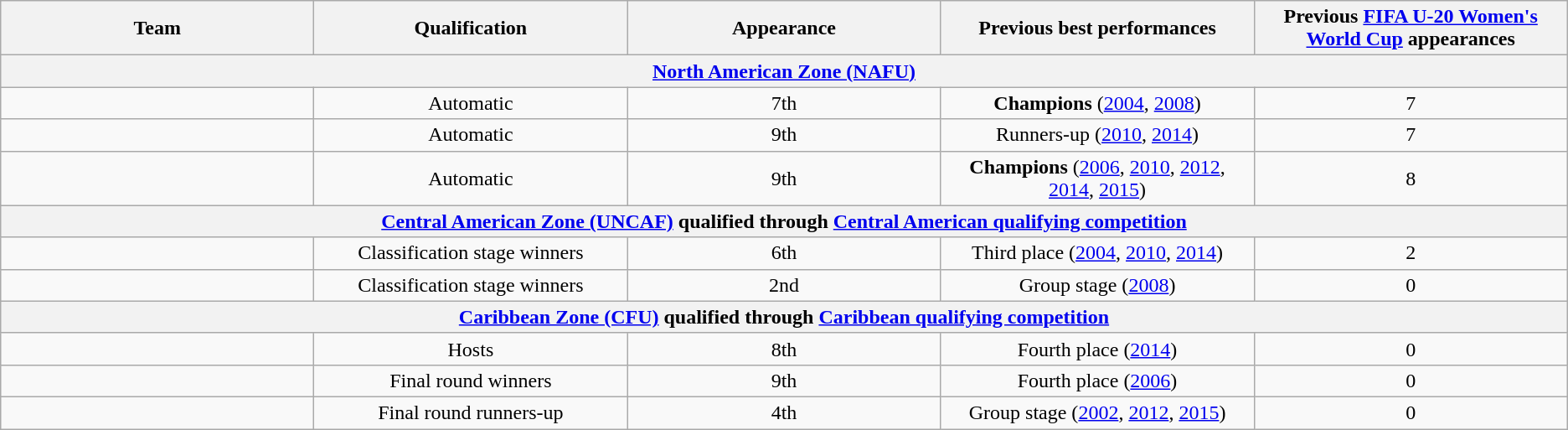<table class="wikitable">
<tr>
<th width=20%>Team</th>
<th width=20%>Qualification</th>
<th width=20%>Appearance</th>
<th width=20%>Previous best performances</th>
<th width=20%>Previous <a href='#'>FIFA U-20 Women's World Cup</a> appearances</th>
</tr>
<tr>
<th colspan=5><strong><a href='#'>North American Zone (NAFU)</a></strong></th>
</tr>
<tr>
<td align=left></td>
<td align=center>Automatic</td>
<td align=center>7th</td>
<td align=center><strong>Champions</strong> (<a href='#'>2004</a>, <a href='#'>2008</a>)</td>
<td align=center>7</td>
</tr>
<tr>
<td align=left></td>
<td align=center>Automatic</td>
<td align=center>9th</td>
<td align=center>Runners-up (<a href='#'>2010</a>, <a href='#'>2014</a>)</td>
<td align=center>7</td>
</tr>
<tr>
<td align=left></td>
<td align=center>Automatic</td>
<td align=center>9th</td>
<td align=center><strong>Champions</strong> (<a href='#'>2006</a>, <a href='#'>2010</a>, <a href='#'>2012</a>, <a href='#'>2014</a>, <a href='#'>2015</a>)</td>
<td align=center>8</td>
</tr>
<tr>
<th colspan=5><strong><a href='#'>Central American Zone (UNCAF)</a> qualified through <a href='#'>Central American qualifying competition</a></strong></th>
</tr>
<tr>
<td align=left></td>
<td align=center>Classification stage winners</td>
<td align=center>6th</td>
<td align=center>Third place (<a href='#'>2004</a>, <a href='#'>2010</a>, <a href='#'>2014</a>)</td>
<td align=center>2</td>
</tr>
<tr>
<td align=left></td>
<td align=center>Classification stage winners</td>
<td align=center>2nd</td>
<td align=center>Group stage (<a href='#'>2008</a>)</td>
<td align=center>0</td>
</tr>
<tr>
<th colspan=5><strong><a href='#'>Caribbean Zone (CFU)</a> qualified through <a href='#'>Caribbean qualifying competition</a></strong></th>
</tr>
<tr>
<td align=left></td>
<td align=center>Hosts</td>
<td align=center>8th</td>
<td align=center>Fourth place (<a href='#'>2014</a>)</td>
<td align=center>0</td>
</tr>
<tr>
<td align=left></td>
<td align=center>Final round winners</td>
<td align=center>9th</td>
<td align=center>Fourth place (<a href='#'>2006</a>)</td>
<td align=center>0</td>
</tr>
<tr>
<td align=left></td>
<td align=center>Final round runners-up</td>
<td align=center>4th</td>
<td align=center>Group stage (<a href='#'>2002</a>, <a href='#'>2012</a>, <a href='#'>2015</a>)</td>
<td align=center>0</td>
</tr>
</table>
